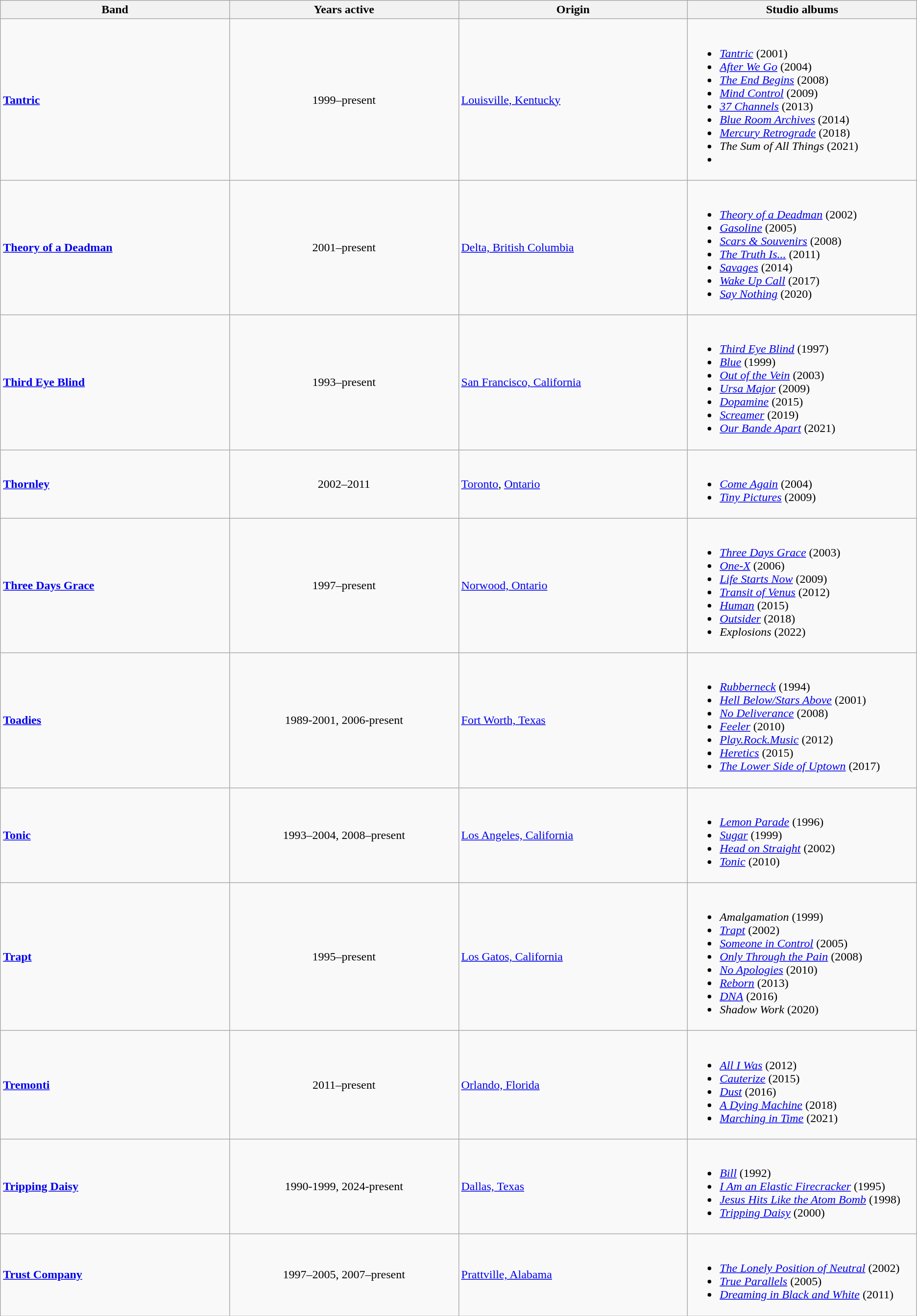<table class="wikitable sortable">
<tr>
<th style="width:15%;">Band</th>
<th style="width:15%;">Years active</th>
<th style="width:15%;">Origin</th>
<th style="width:15%;">Studio albums</th>
</tr>
<tr>
<td><strong><a href='#'>Tantric</a></strong></td>
<td style="text-align:center;">1999–present</td>
<td><a href='#'>Louisville, Kentucky</a></td>
<td><br><ul><li><em><a href='#'>Tantric</a></em> (2001)</li><li><em><a href='#'>After We Go</a></em> (2004)</li><li><em><a href='#'>The End Begins</a></em> (2008)</li><li><em><a href='#'>Mind Control</a></em> (2009)</li><li><em><a href='#'>37 Channels</a></em> (2013)</li><li><em><a href='#'>Blue Room Archives</a></em> (2014)</li><li><em><a href='#'>Mercury Retrograde</a></em> (2018)</li><li><em>The Sum of All Things</em> (2021)</li><li></li></ul></td>
</tr>
<tr>
<td><strong><a href='#'>Theory of a Deadman</a></strong></td>
<td style="text-align:center;">2001–present</td>
<td><a href='#'>Delta, British Columbia</a></td>
<td><br><ul><li><em><a href='#'>Theory of a Deadman</a></em> (2002)</li><li><em><a href='#'>Gasoline</a></em> (2005)</li><li><em><a href='#'>Scars & Souvenirs</a></em> (2008)</li><li><em><a href='#'>The Truth Is...</a></em> (2011)</li><li><em><a href='#'>Savages</a></em> (2014)</li><li><em><a href='#'>Wake Up Call</a></em> (2017)</li><li><em><a href='#'>Say Nothing</a></em> (2020)</li></ul></td>
</tr>
<tr>
<td><strong><a href='#'>Third Eye Blind</a></strong></td>
<td style="text-align:center;">1993–present</td>
<td><a href='#'>San Francisco, California</a></td>
<td><br><ul><li><em><a href='#'>Third Eye Blind</a></em> (1997)</li><li><em><a href='#'>Blue</a></em> (1999)</li><li><em><a href='#'>Out of the Vein</a></em> (2003)</li><li><em><a href='#'>Ursa Major</a></em> (2009)</li><li><em><a href='#'>Dopamine</a></em> (2015)</li><li><em><a href='#'>Screamer</a></em> (2019)</li><li><em><a href='#'>Our Bande Apart</a></em> (2021)</li></ul></td>
</tr>
<tr>
<td><strong><a href='#'>Thornley</a></strong></td>
<td style="text-align:center;">2002–2011</td>
<td><a href='#'>Toronto</a>, <a href='#'>Ontario</a></td>
<td><br><ul><li><em><a href='#'>Come Again</a></em> (2004)</li><li><em><a href='#'>Tiny Pictures</a></em> (2009)</li></ul></td>
</tr>
<tr>
<td><strong><a href='#'>Three Days Grace</a></strong></td>
<td style="text-align:center;">1997–present</td>
<td><a href='#'>Norwood, Ontario</a></td>
<td><br><ul><li><em><a href='#'>Three Days Grace</a></em> (2003)</li><li><em><a href='#'>One-X</a></em> (2006)</li><li><em><a href='#'>Life Starts Now</a></em> (2009)</li><li><em><a href='#'>Transit of Venus</a></em> (2012)</li><li><em><a href='#'>Human</a></em> (2015)</li><li><em><a href='#'>Outsider</a></em> (2018)</li><li><em>Explosions</em> (2022)</li></ul></td>
</tr>
<tr>
<td><strong><a href='#'>Toadies</a></strong></td>
<td style="text-align:center;">1989-2001, 2006-present</td>
<td><a href='#'>Fort Worth, Texas</a></td>
<td><br><ul><li><em><a href='#'>Rubberneck</a></em> (1994)</li><li><em><a href='#'>Hell Below/Stars Above</a></em> (2001)</li><li><em><a href='#'>No Deliverance</a></em> (2008)</li><li><em><a href='#'>Feeler</a></em> (2010)</li><li><em><a href='#'>Play.Rock.Music</a></em> (2012)</li><li><em><a href='#'>Heretics</a></em> (2015)</li><li><em><a href='#'>The Lower Side of Uptown</a></em> (2017)</li></ul></td>
</tr>
<tr>
<td><strong><a href='#'>Tonic</a></strong></td>
<td style="text-align:center;">1993–2004, 2008–present</td>
<td><a href='#'>Los Angeles, California</a></td>
<td><br><ul><li><em><a href='#'>Lemon Parade</a></em> (1996)</li><li><em><a href='#'>Sugar</a></em> (1999)</li><li><em><a href='#'>Head on Straight</a></em> (2002)</li><li><em><a href='#'>Tonic</a></em> (2010)</li></ul></td>
</tr>
<tr>
<td><strong><a href='#'>Trapt</a></strong></td>
<td style="text-align:center;">1995–present</td>
<td><a href='#'>Los Gatos, California</a></td>
<td><br><ul><li><em>Amalgamation</em> (1999)</li><li><em><a href='#'>Trapt</a></em> (2002)</li><li><em><a href='#'>Someone in Control</a></em> (2005)</li><li><em><a href='#'>Only Through the Pain</a></em> (2008)</li><li><em><a href='#'>No Apologies</a></em> (2010)</li><li><em><a href='#'>Reborn</a></em> (2013)</li><li><em><a href='#'>DNA</a></em> (2016)</li><li><em>Shadow Work</em> (2020)</li></ul></td>
</tr>
<tr>
<td><strong><a href='#'>Tremonti</a></strong></td>
<td style="text-align:center;">2011–present</td>
<td><a href='#'>Orlando, Florida</a></td>
<td><br><ul><li><em><a href='#'>All I Was</a></em> (2012)</li><li><em><a href='#'>Cauterize</a></em> (2015)</li><li><em><a href='#'>Dust</a></em> (2016)</li><li><em><a href='#'>A Dying Machine</a></em> (2018)</li><li><em><a href='#'>Marching in Time</a></em> (2021)</li></ul></td>
</tr>
<tr>
<td><strong><a href='#'>Tripping Daisy</a></strong></td>
<td style="text-align:center;">1990-1999, 2024-present</td>
<td><a href='#'>Dallas, Texas</a></td>
<td><br><ul><li><a href='#'><em>Bill</em></a> (1992)</li><li><em><a href='#'>I Am an Elastic Firecracker</a></em> (1995)</li><li><em><a href='#'>Jesus Hits Like the Atom Bomb</a></em> (1998)</li><li><em><a href='#'>Tripping Daisy</a></em> (2000)</li></ul></td>
</tr>
<tr>
<td><strong><a href='#'>Trust Company</a></strong></td>
<td style="text-align:center;">1997–2005, 2007–present</td>
<td><a href='#'>Prattville, Alabama</a></td>
<td><br><ul><li><em><a href='#'>The Lonely Position of Neutral</a></em> (2002)</li><li><em><a href='#'>True Parallels</a></em> (2005)</li><li><em><a href='#'>Dreaming in Black and White</a></em> (2011)</li></ul></td>
</tr>
</table>
